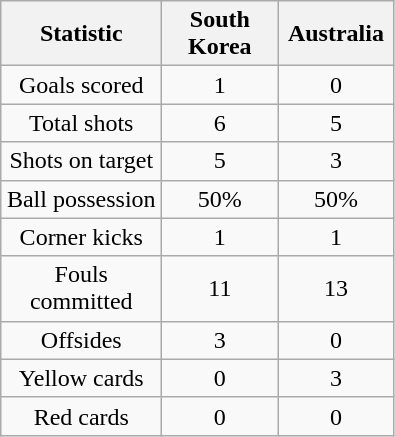<table class="wikitable" style="text-align:center;">
<tr>
<th scope=col width=100>Statistic</th>
<th scope=col width=70>South Korea</th>
<th scope=col width=70>Australia</th>
</tr>
<tr>
<td>Goals scored</td>
<td>1</td>
<td>0</td>
</tr>
<tr>
<td>Total shots</td>
<td>6</td>
<td>5</td>
</tr>
<tr>
<td>Shots on target</td>
<td>5</td>
<td>3</td>
</tr>
<tr>
<td>Ball possession</td>
<td>50%</td>
<td>50%</td>
</tr>
<tr>
<td>Corner kicks</td>
<td>1</td>
<td>1</td>
</tr>
<tr>
<td>Fouls committed</td>
<td>11</td>
<td>13</td>
</tr>
<tr>
<td>Offsides</td>
<td>3</td>
<td>0</td>
</tr>
<tr>
<td>Yellow cards</td>
<td>0</td>
<td>3</td>
</tr>
<tr>
<td>Red cards</td>
<td>0</td>
<td>0</td>
</tr>
</table>
